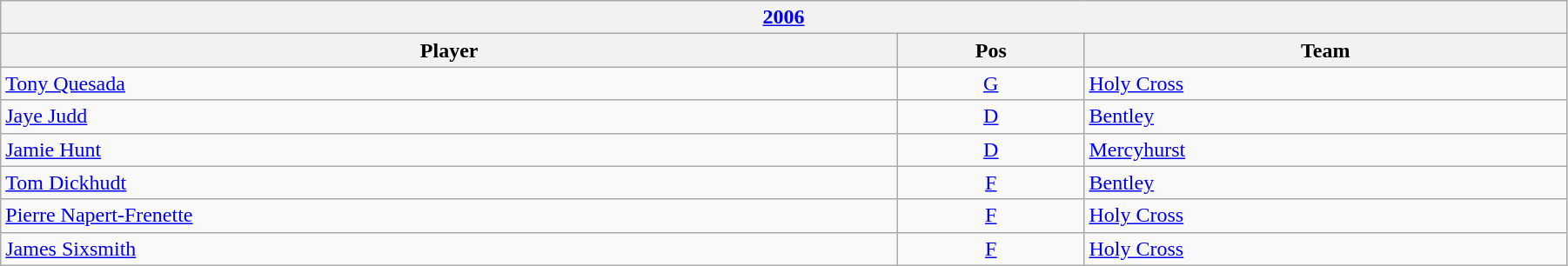<table class="wikitable" width=95%>
<tr>
<th colspan=3><a href='#'>2006</a></th>
</tr>
<tr>
<th>Player</th>
<th>Pos</th>
<th>Team</th>
</tr>
<tr>
<td><a href='#'>Tony Quesada</a></td>
<td style="text-align:center;"><a href='#'>G</a></td>
<td><a href='#'>Holy Cross</a></td>
</tr>
<tr>
<td><a href='#'>Jaye Judd</a></td>
<td style="text-align:center;"><a href='#'>D</a></td>
<td><a href='#'>Bentley</a></td>
</tr>
<tr>
<td><a href='#'>Jamie Hunt</a></td>
<td style="text-align:center;"><a href='#'>D</a></td>
<td><a href='#'>Mercyhurst</a></td>
</tr>
<tr>
<td><a href='#'>Tom Dickhudt</a></td>
<td style="text-align:center;"><a href='#'>F</a></td>
<td><a href='#'>Bentley</a></td>
</tr>
<tr>
<td><a href='#'>Pierre Napert-Frenette</a></td>
<td style="text-align:center;"><a href='#'>F</a></td>
<td><a href='#'>Holy Cross</a></td>
</tr>
<tr>
<td><a href='#'>James Sixsmith</a></td>
<td style="text-align:center;"><a href='#'>F</a></td>
<td><a href='#'>Holy Cross</a></td>
</tr>
</table>
